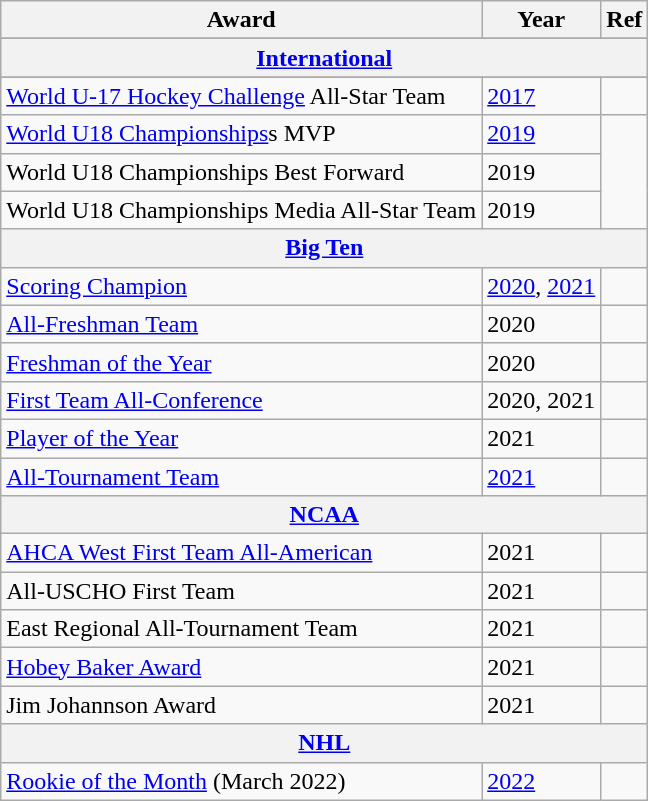<table class="wikitable">
<tr>
<th>Award</th>
<th>Year</th>
<th>Ref</th>
</tr>
<tr>
</tr>
<tr>
<th colspan="3"><a href='#'>International</a></th>
</tr>
<tr>
</tr>
<tr>
<td><a href='#'>World U-17 Hockey Challenge</a> All-Star Team</td>
<td><a href='#'>2017</a></td>
<td></td>
</tr>
<tr>
<td><a href='#'>World U18 Championships</a>s MVP</td>
<td><a href='#'>2019</a></td>
<td rowspan="3"></td>
</tr>
<tr>
<td>World U18 Championships Best Forward</td>
<td>2019</td>
</tr>
<tr>
<td>World U18 Championships Media All-Star Team</td>
<td>2019</td>
</tr>
<tr>
<th colspan="3"><a href='#'>Big Ten</a></th>
</tr>
<tr>
<td><a href='#'>Scoring Champion</a></td>
<td><a href='#'>2020</a>, <a href='#'>2021</a></td>
<td></td>
</tr>
<tr>
<td><a href='#'>All-Freshman Team</a></td>
<td>2020</td>
<td></td>
</tr>
<tr>
<td><a href='#'>Freshman of the Year</a></td>
<td>2020</td>
<td></td>
</tr>
<tr>
<td><a href='#'>First Team All-Conference</a></td>
<td>2020, 2021</td>
<td></td>
</tr>
<tr>
<td><a href='#'>Player of the Year</a></td>
<td>2021</td>
<td></td>
</tr>
<tr>
<td><a href='#'>All-Tournament Team</a></td>
<td><a href='#'>2021</a></td>
<td></td>
</tr>
<tr>
<th colspan="3"><a href='#'>NCAA</a></th>
</tr>
<tr>
<td><a href='#'>AHCA West First Team All-American</a></td>
<td>2021</td>
<td></td>
</tr>
<tr>
<td>All-USCHO First Team</td>
<td>2021</td>
<td></td>
</tr>
<tr>
<td>East Regional All-Tournament Team</td>
<td>2021</td>
<td></td>
</tr>
<tr>
<td><a href='#'>Hobey Baker Award</a></td>
<td>2021</td>
<td></td>
</tr>
<tr>
<td>Jim Johannson Award</td>
<td>2021</td>
<td></td>
</tr>
<tr>
<th colspan="3"><a href='#'>NHL</a></th>
</tr>
<tr>
<td><a href='#'>Rookie of the Month</a> (March 2022)</td>
<td><a href='#'>2022</a></td>
<td></td>
</tr>
</table>
